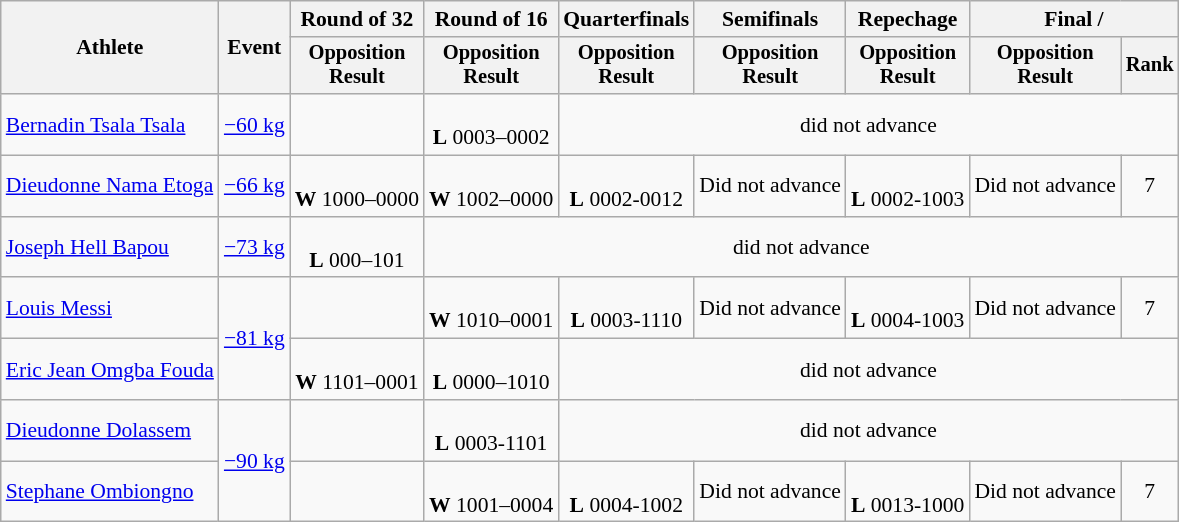<table class="wikitable" style="font-size:90%;">
<tr>
<th rowspan=2>Athlete</th>
<th rowspan=2>Event</th>
<th>Round of 32</th>
<th>Round of 16</th>
<th>Quarterfinals</th>
<th>Semifinals</th>
<th>Repechage</th>
<th colspan=2>Final / </th>
</tr>
<tr style="font-size:95%">
<th>Opposition<br>Result</th>
<th>Opposition<br>Result</th>
<th>Opposition<br>Result</th>
<th>Opposition<br>Result</th>
<th>Opposition<br>Result</th>
<th>Opposition<br>Result</th>
<th>Rank</th>
</tr>
<tr align=center>
<td align=left><a href='#'>Bernadin Tsala Tsala</a></td>
<td align=left><a href='#'>−60 kg</a></td>
<td></td>
<td><br><strong>L</strong> 0003–0002</td>
<td colspan=5>did not advance</td>
</tr>
<tr align=center>
<td align=left><a href='#'>Dieudonne Nama Etoga</a></td>
<td align=left><a href='#'>−66 kg</a></td>
<td><br><strong>W</strong> 1000–0000</td>
<td><br><strong>W</strong> 1002–0000</td>
<td><br><strong>L</strong> 0002-0012</td>
<td>Did not advance</td>
<td><br><strong>L</strong> 0002-1003</td>
<td>Did not advance</td>
<td>7</td>
</tr>
<tr align=center>
<td align=left><a href='#'>Joseph Hell Bapou</a></td>
<td align=left><a href='#'>−73 kg</a></td>
<td><br><strong>L</strong> 000–101</td>
<td colspan=6>did not advance</td>
</tr>
<tr align=center>
<td align=left><a href='#'>Louis Messi</a></td>
<td align=left rowspan=2><a href='#'>−81 kg</a></td>
<td></td>
<td><br><strong>W</strong> 1010–0001</td>
<td><br><strong>L</strong> 0003-1110</td>
<td>Did not advance</td>
<td><br><strong>L</strong> 0004-1003</td>
<td>Did not advance</td>
<td>7</td>
</tr>
<tr align=center>
<td align=left><a href='#'>Eric Jean Omgba Fouda</a></td>
<td><br><strong>W</strong> 1101–0001</td>
<td><br><strong>L</strong> 0000–1010</td>
<td colspan=5>did not advance</td>
</tr>
<tr align=center>
<td align=left><a href='#'>Dieudonne Dolassem</a></td>
<td align=left rowspan=2><a href='#'>−90 kg</a></td>
<td></td>
<td><br><strong>L</strong> 0003-1101</td>
<td colspan=5>did not advance</td>
</tr>
<tr align=center>
<td align=left><a href='#'>Stephane Ombiongno</a></td>
<td></td>
<td><br><strong>W</strong> 1001–0004</td>
<td><br><strong>L</strong> 0004-1002</td>
<td>Did not advance</td>
<td><br><strong>L</strong> 0013-1000</td>
<td>Did not advance</td>
<td>7</td>
</tr>
</table>
